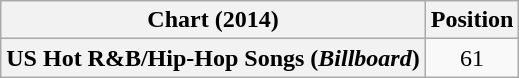<table class="wikitable plainrowheaders">
<tr>
<th scope="col">Chart (2014)</th>
<th scope="col">Position</th>
</tr>
<tr>
<th scope="row">US Hot R&B/Hip-Hop Songs (<em>Billboard</em>)</th>
<td style="text-align:center">61</td>
</tr>
</table>
